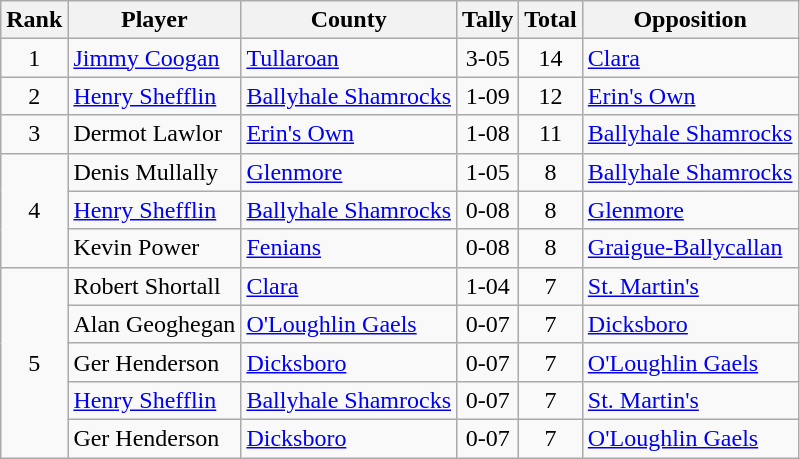<table class="wikitable">
<tr>
<th>Rank</th>
<th>Player</th>
<th>County</th>
<th>Tally</th>
<th>Total</th>
<th>Opposition</th>
</tr>
<tr>
<td rowspan=1 align=center>1</td>
<td><a href='#'>Jimmy Coogan</a></td>
<td><a href='#'>Tullaroan</a></td>
<td align=center>3-05</td>
<td align=center>14</td>
<td><a href='#'>Clara</a></td>
</tr>
<tr>
<td rowspan=1 align=center>2</td>
<td><a href='#'>Henry Shefflin</a></td>
<td><a href='#'>Ballyhale Shamrocks</a></td>
<td align=center>1-09</td>
<td align=center>12</td>
<td><a href='#'>Erin's Own</a></td>
</tr>
<tr>
<td rowspan=1 align=center>3</td>
<td>Dermot Lawlor</td>
<td><a href='#'>Erin's Own</a></td>
<td align=center>1-08</td>
<td align=center>11</td>
<td><a href='#'>Ballyhale Shamrocks</a></td>
</tr>
<tr>
<td rowspan=3 align=center>4</td>
<td>Denis Mullally</td>
<td><a href='#'>Glenmore</a></td>
<td align=center>1-05</td>
<td align=center>8</td>
<td><a href='#'>Ballyhale Shamrocks</a></td>
</tr>
<tr>
<td><a href='#'>Henry Shefflin</a></td>
<td><a href='#'>Ballyhale Shamrocks</a></td>
<td align=center>0-08</td>
<td align=center>8</td>
<td><a href='#'>Glenmore</a></td>
</tr>
<tr>
<td>Kevin Power</td>
<td><a href='#'>Fenians</a></td>
<td align=center>0-08</td>
<td align=center>8</td>
<td><a href='#'>Graigue-Ballycallan</a></td>
</tr>
<tr>
<td rowspan=5 align=center>5</td>
<td>Robert Shortall</td>
<td><a href='#'>Clara</a></td>
<td align=center>1-04</td>
<td align=center>7</td>
<td><a href='#'>St. Martin's</a></td>
</tr>
<tr>
<td>Alan Geoghegan</td>
<td><a href='#'>O'Loughlin Gaels</a></td>
<td align=center>0-07</td>
<td align=center>7</td>
<td><a href='#'>Dicksboro</a></td>
</tr>
<tr>
<td>Ger Henderson</td>
<td><a href='#'>Dicksboro</a></td>
<td align=center>0-07</td>
<td align=center>7</td>
<td><a href='#'>O'Loughlin Gaels</a></td>
</tr>
<tr>
<td><a href='#'>Henry Shefflin</a></td>
<td><a href='#'>Ballyhale Shamrocks</a></td>
<td align=center>0-07</td>
<td align=center>7</td>
<td><a href='#'>St. Martin's</a></td>
</tr>
<tr>
<td>Ger Henderson</td>
<td><a href='#'>Dicksboro</a></td>
<td align=center>0-07</td>
<td align=center>7</td>
<td><a href='#'>O'Loughlin Gaels</a></td>
</tr>
</table>
